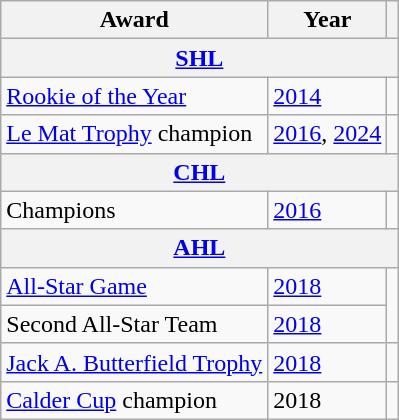<table class="wikitable">
<tr>
<th>Award</th>
<th>Year</th>
<th></th>
</tr>
<tr>
<th colspan="3"><a href='#'>SHL</a></th>
</tr>
<tr>
<td><a href='#'>Rookie of the Year</a></td>
<td><a href='#'>2014</a></td>
<td></td>
</tr>
<tr>
<td><a href='#'>Le Mat Trophy</a> champion</td>
<td><a href='#'>2016</a>, <a href='#'>2024</a></td>
<td></td>
</tr>
<tr>
<th colspan="3"><a href='#'>CHL</a></th>
</tr>
<tr>
<td>Champions</td>
<td><a href='#'>2016</a></td>
<td></td>
</tr>
<tr>
<th colspan="3"><a href='#'>AHL</a></th>
</tr>
<tr>
<td><a href='#'>All-Star Game</a></td>
<td><a href='#'>2018</a></td>
<td rowspan="2"></td>
</tr>
<tr>
<td>Second All-Star Team</td>
<td><a href='#'>2018</a></td>
</tr>
<tr>
<td><a href='#'>Jack A. Butterfield Trophy</a></td>
<td><a href='#'>2018</a></td>
<td></td>
</tr>
<tr>
<td><a href='#'>Calder Cup</a> champion</td>
<td>2018</td>
<td></td>
</tr>
</table>
